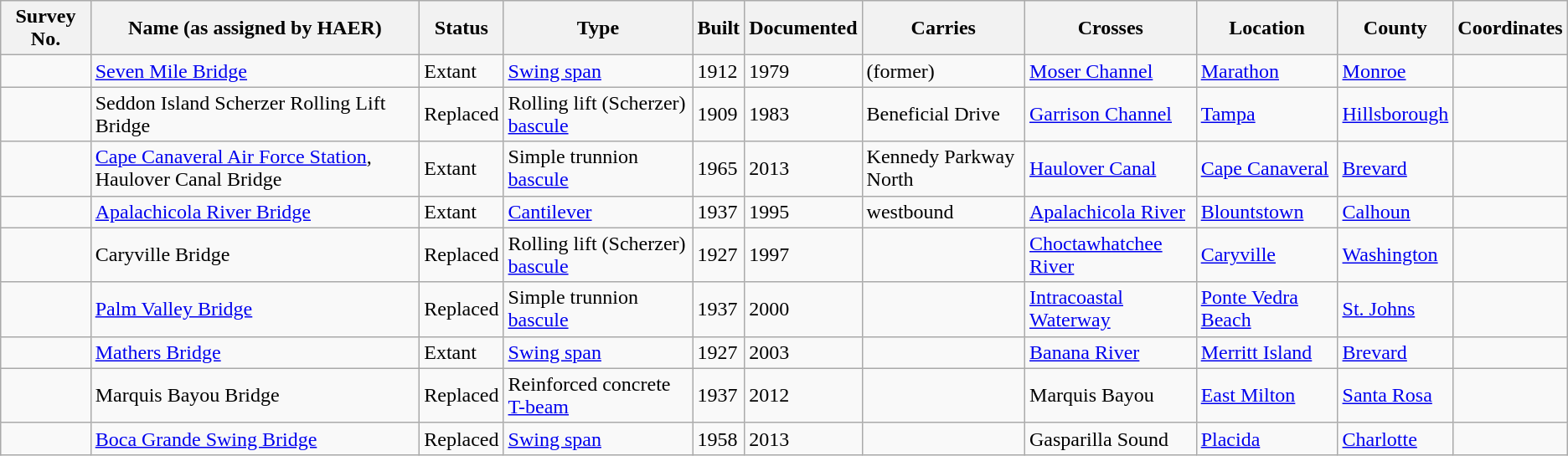<table class="wikitable sortable">
<tr>
<th>Survey No.</th>
<th>Name (as assigned by HAER)</th>
<th>Status</th>
<th>Type</th>
<th>Built</th>
<th>Documented</th>
<th>Carries</th>
<th>Crosses</th>
<th>Location</th>
<th>County</th>
<th>Coordinates</th>
</tr>
<tr>
<td></td>
<td><a href='#'>Seven Mile Bridge</a></td>
<td>Extant</td>
<td><a href='#'>Swing span</a></td>
<td>1912</td>
<td>1979</td>
<td> (former)</td>
<td><a href='#'>Moser Channel</a></td>
<td><a href='#'>Marathon</a></td>
<td><a href='#'>Monroe</a></td>
<td></td>
</tr>
<tr>
<td></td>
<td>Seddon Island Scherzer Rolling Lift Bridge</td>
<td>Replaced</td>
<td>Rolling lift (Scherzer) <a href='#'>bascule</a></td>
<td>1909</td>
<td>1983</td>
<td>Beneficial Drive</td>
<td><a href='#'>Garrison Channel</a></td>
<td><a href='#'>Tampa</a></td>
<td><a href='#'>Hillsborough</a></td>
<td></td>
</tr>
<tr>
<td></td>
<td><a href='#'>Cape Canaveral Air Force Station</a>, Haulover Canal Bridge</td>
<td>Extant</td>
<td>Simple trunnion <a href='#'>bascule</a></td>
<td>1965</td>
<td>2013</td>
<td>Kennedy Parkway North</td>
<td><a href='#'>Haulover Canal</a></td>
<td><a href='#'>Cape Canaveral</a></td>
<td><a href='#'>Brevard</a></td>
<td></td>
</tr>
<tr>
<td></td>
<td><a href='#'>Apalachicola River Bridge</a></td>
<td>Extant</td>
<td><a href='#'>Cantilever</a></td>
<td>1937</td>
<td>1995</td>
<td> westbound</td>
<td><a href='#'>Apalachicola River</a></td>
<td><a href='#'>Blountstown</a></td>
<td><a href='#'>Calhoun</a></td>
<td></td>
</tr>
<tr>
<td></td>
<td>Caryville Bridge</td>
<td>Replaced</td>
<td>Rolling lift (Scherzer) <a href='#'>bascule</a></td>
<td>1927</td>
<td>1997</td>
<td></td>
<td><a href='#'>Choctawhatchee River</a></td>
<td><a href='#'>Caryville</a></td>
<td><a href='#'>Washington</a></td>
<td></td>
</tr>
<tr>
<td></td>
<td><a href='#'>Palm Valley Bridge</a></td>
<td>Replaced</td>
<td>Simple trunnion <a href='#'>bascule</a></td>
<td>1937</td>
<td>2000</td>
<td></td>
<td><a href='#'>Intracoastal Waterway</a></td>
<td><a href='#'>Ponte Vedra Beach</a></td>
<td><a href='#'>St. Johns</a></td>
<td></td>
</tr>
<tr>
<td></td>
<td><a href='#'>Mathers Bridge</a></td>
<td>Extant</td>
<td><a href='#'>Swing span</a></td>
<td>1927</td>
<td>2003</td>
<td></td>
<td><a href='#'>Banana River</a></td>
<td><a href='#'>Merritt Island</a></td>
<td><a href='#'>Brevard</a></td>
<td></td>
</tr>
<tr>
<td></td>
<td>Marquis Bayou Bridge</td>
<td>Replaced</td>
<td>Reinforced concrete <a href='#'>T-beam</a></td>
<td>1937</td>
<td>2012</td>
<td></td>
<td>Marquis Bayou</td>
<td><a href='#'>East Milton</a></td>
<td><a href='#'>Santa Rosa</a></td>
<td></td>
</tr>
<tr>
<td></td>
<td><a href='#'>Boca Grande Swing Bridge</a></td>
<td>Replaced</td>
<td><a href='#'>Swing span</a></td>
<td>1958</td>
<td>2013</td>
<td></td>
<td>Gasparilla Sound</td>
<td><a href='#'>Placida</a></td>
<td><a href='#'>Charlotte</a></td>
<td></td>
</tr>
</table>
